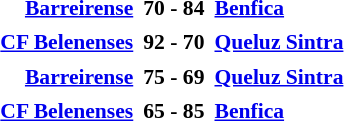<table cellpadding=2 style=font-size:90% align=center>
<tr>
<td width=40% align=right><strong><a href='#'>Barreirense</a></strong></td>
<td align=center><strong>70 - 84</strong></td>
<td><strong><a href='#'>Benfica</a></strong></td>
</tr>
<tr>
<td width=40% align=right><strong><a href='#'>CF Belenenses</a></strong></td>
<td align=center><strong>92 - 70 </strong></td>
<td><strong><a href='#'>Queluz Sintra</a></strong></td>
</tr>
<tr>
<td width=40% align=right><strong><a href='#'>Barreirense</a></strong></td>
<td align=center><strong>75 - 69 </strong></td>
<td><strong><a href='#'>Queluz Sintra</a></strong></td>
</tr>
<tr>
<td width=40% align=right><strong><a href='#'>CF Belenenses</a></strong></td>
<td align=center><strong>65 - 85 </strong></td>
<td><strong><a href='#'>Benfica</a></strong></td>
</tr>
</table>
